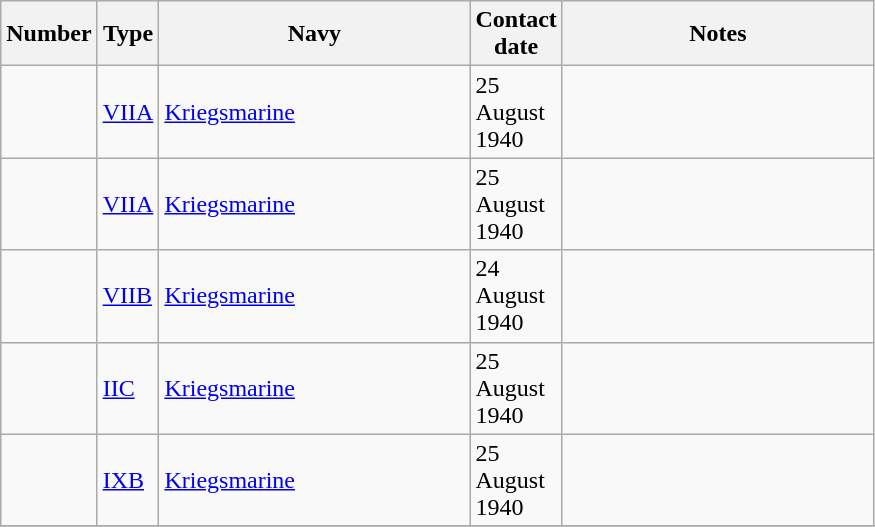<table class="wikitable sortable">
<tr>
<th width="25px">Number</th>
<th width="25px">Type</th>
<th width="200px">Navy</th>
<th width="25px">Contact date</th>
<th width="200px">Notes</th>
</tr>
<tr>
<td></td>
<td><a href='#'>VIIA</a></td>
<td><a href='#'>Kriegsmarine</a></td>
<td>25 August 1940</td>
<td> </td>
</tr>
<tr>
<td></td>
<td><a href='#'>VIIA</a></td>
<td><a href='#'>Kriegsmarine</a></td>
<td>25 August 1940</td>
<td> </td>
</tr>
<tr>
<td></td>
<td><a href='#'>VIIB</a></td>
<td><a href='#'>Kriegsmarine</a></td>
<td>24 August 1940</td>
<td> </td>
</tr>
<tr>
<td></td>
<td><a href='#'>IIC</a></td>
<td><a href='#'>Kriegsmarine</a></td>
<td>25 August 1940</td>
<td> </td>
</tr>
<tr>
<td></td>
<td><a href='#'>IXB</a></td>
<td><a href='#'>Kriegsmarine</a></td>
<td>25 August 1940</td>
<td> </td>
</tr>
<tr>
</tr>
</table>
